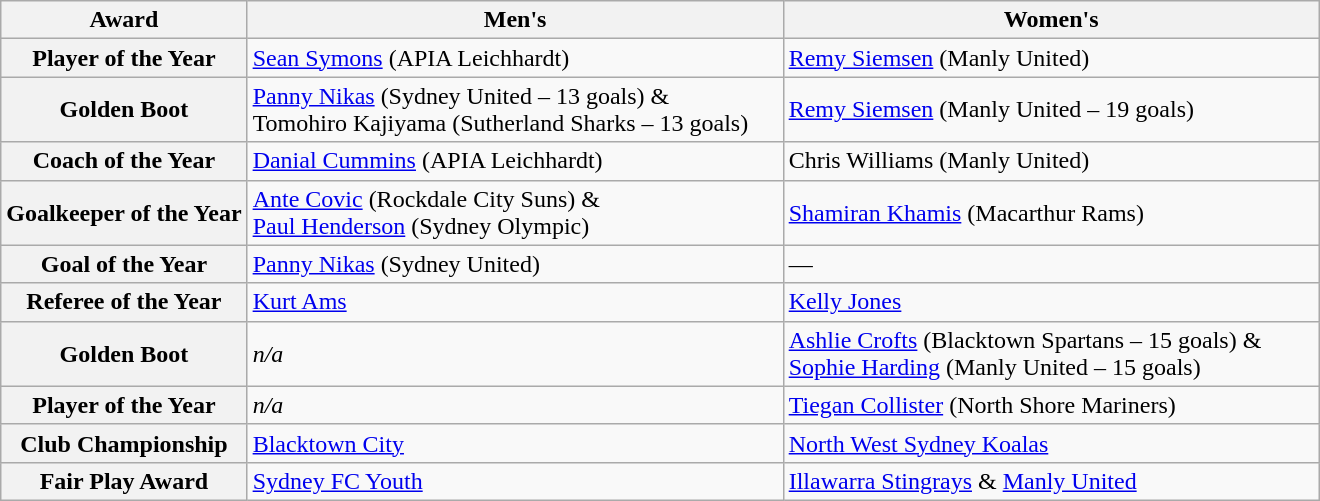<table class="wikitable">
<tr>
<th>Award</th>
<th width=350>Men's</th>
<th width=350>Women's</th>
</tr>
<tr>
<th>Player of the Year</th>
<td><a href='#'>Sean Symons</a> (APIA Leichhardt)</td>
<td><a href='#'>Remy Siemsen</a> (Manly United)</td>
</tr>
<tr>
<th>Golden Boot</th>
<td><a href='#'>Panny Nikas</a> (Sydney United – 13 goals) & <br> Tomohiro Kajiyama (Sutherland Sharks – 13 goals)</td>
<td><a href='#'>Remy Siemsen</a> (Manly United – 19 goals)</td>
</tr>
<tr>
<th>Coach of the Year</th>
<td><a href='#'>Danial Cummins</a> (APIA Leichhardt)</td>
<td>Chris Williams (Manly United)</td>
</tr>
<tr>
<th>Goalkeeper of the Year</th>
<td><a href='#'>Ante Covic</a> (Rockdale City Suns) & <br><a href='#'>Paul Henderson</a> (Sydney Olympic)</td>
<td><a href='#'>Shamiran Khamis</a> (Macarthur Rams)</td>
</tr>
<tr>
<th>Goal of the Year</th>
<td><a href='#'>Panny Nikas</a> (Sydney United)</td>
<td>—</td>
</tr>
<tr>
<th>Referee of the Year</th>
<td><a href='#'>Kurt Ams</a></td>
<td><a href='#'>Kelly Jones</a></td>
</tr>
<tr>
<th> Golden Boot</th>
<td><em>n/a</em></td>
<td><a href='#'>Ashlie Crofts</a> (Blacktown Spartans – 15 goals) & <br><a href='#'>Sophie Harding</a> (Manly United – 15 goals)</td>
</tr>
<tr>
<th> Player of the Year</th>
<td><em>n/a</em></td>
<td><a href='#'>Tiegan Collister</a> (North Shore Mariners)</td>
</tr>
<tr>
<th>Club Championship</th>
<td><a href='#'>Blacktown City</a></td>
<td><a href='#'>North West Sydney Koalas</a></td>
</tr>
<tr>
<th>Fair Play Award</th>
<td><a href='#'>Sydney FC Youth</a></td>
<td><a href='#'>Illawarra Stingrays</a> & <a href='#'>Manly United</a></td>
</tr>
</table>
